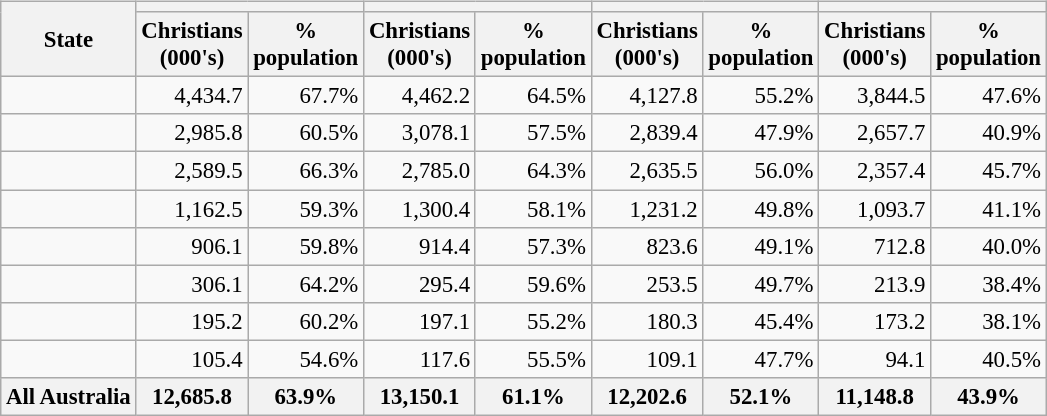<table class="wikitable sortable"  style="float:left; text-align:right; font-size:95%; margin-left:20px;">
<tr>
<th rowspan=2>State</th>
<th colspan="2"></th>
<th colspan=2></th>
<th colspan=2></th>
<th colspan="2"></th>
</tr>
<tr>
<th>Christians<br>(000's)</th>
<th>%<br>population</th>
<th>Christians<br>(000's)</th>
<th>%<br>population</th>
<th>Christians<br>(000's)</th>
<th>%<br>population</th>
<th>Christians<br>(000's)</th>
<th>%<br>population</th>
</tr>
<tr>
<td align=left></td>
<td>4,434.7</td>
<td>67.7%</td>
<td>4,462.2</td>
<td>64.5%</td>
<td>4,127.8</td>
<td>55.2%</td>
<td>3,844.5</td>
<td>47.6%</td>
</tr>
<tr>
<td align=left></td>
<td>2,985.8</td>
<td>60.5%</td>
<td>3,078.1</td>
<td>57.5%</td>
<td>2,839.4</td>
<td>47.9%</td>
<td>2,657.7</td>
<td>40.9%</td>
</tr>
<tr>
<td align=left></td>
<td>2,589.5</td>
<td>66.3%</td>
<td>2,785.0</td>
<td>64.3%</td>
<td>2,635.5</td>
<td>56.0%</td>
<td>2,357.4</td>
<td>45.7%</td>
</tr>
<tr>
<td align=left></td>
<td>1,162.5</td>
<td>59.3%</td>
<td>1,300.4</td>
<td>58.1%</td>
<td>1,231.2</td>
<td>49.8%</td>
<td>1,093.7</td>
<td>41.1%</td>
</tr>
<tr>
<td align=left></td>
<td>906.1</td>
<td>59.8%</td>
<td>914.4</td>
<td>57.3%</td>
<td>823.6</td>
<td>49.1%</td>
<td>712.8</td>
<td>40.0%</td>
</tr>
<tr>
<td align=left></td>
<td>306.1</td>
<td>64.2%</td>
<td>295.4</td>
<td>59.6%</td>
<td>253.5</td>
<td>49.7%</td>
<td>213.9</td>
<td>38.4%</td>
</tr>
<tr>
<td align=left></td>
<td>195.2</td>
<td>60.2%</td>
<td>197.1</td>
<td>55.2%</td>
<td>180.3</td>
<td>45.4%</td>
<td>173.2</td>
<td>38.1%</td>
</tr>
<tr>
<td align=left></td>
<td>105.4</td>
<td>54.6%</td>
<td>117.6</td>
<td>55.5%</td>
<td>109.1</td>
<td>47.7%</td>
<td>94.1</td>
<td>40.5%</td>
</tr>
<tr class="sortbottom">
<th align=left><strong>All Australia</strong></th>
<th align="right">12,685.8</th>
<th align=right>63.9%</th>
<th align=right>13,150.1</th>
<th align=right>61.1%</th>
<th align=right>12,202.6</th>
<th align=right>52.1%</th>
<th>11,148.8</th>
<th>43.9%</th>
</tr>
</table>
